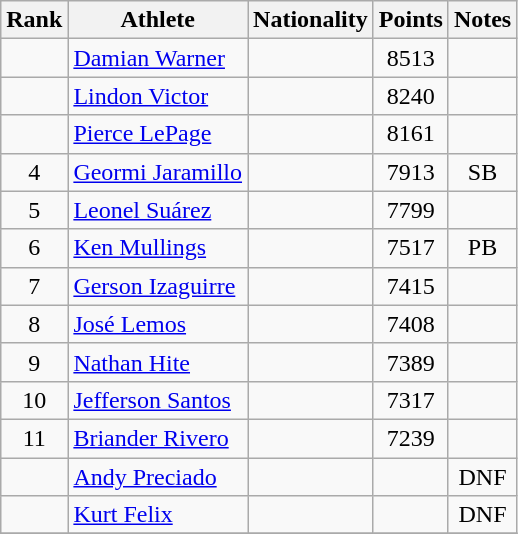<table class="wikitable sortable" style="text-align:center">
<tr>
<th>Rank</th>
<th>Athlete</th>
<th>Nationality</th>
<th>Points</th>
<th>Notes</th>
</tr>
<tr>
<td></td>
<td align=left><a href='#'>Damian Warner</a></td>
<td align=left></td>
<td>8513</td>
<td></td>
</tr>
<tr>
<td></td>
<td align=left><a href='#'>Lindon Victor</a></td>
<td align=left></td>
<td>8240</td>
<td></td>
</tr>
<tr>
<td></td>
<td align=left><a href='#'>Pierce LePage</a></td>
<td align=left></td>
<td>8161</td>
<td></td>
</tr>
<tr>
<td>4</td>
<td align=left><a href='#'>Geormi Jaramillo</a></td>
<td align=left></td>
<td>7913</td>
<td>SB</td>
</tr>
<tr>
<td>5</td>
<td align=left><a href='#'>Leonel Suárez</a></td>
<td align=left></td>
<td>7799</td>
<td></td>
</tr>
<tr>
<td>6</td>
<td align=left><a href='#'>Ken Mullings</a></td>
<td align=left></td>
<td>7517</td>
<td>PB</td>
</tr>
<tr>
<td>7</td>
<td align=left><a href='#'>Gerson Izaguirre</a></td>
<td align=left></td>
<td>7415</td>
<td></td>
</tr>
<tr>
<td>8</td>
<td align=left><a href='#'>José Lemos</a></td>
<td align=left></td>
<td>7408</td>
<td></td>
</tr>
<tr>
<td>9</td>
<td align=left><a href='#'>Nathan Hite</a></td>
<td align=left></td>
<td>7389</td>
<td></td>
</tr>
<tr>
<td>10</td>
<td align=left><a href='#'>Jefferson Santos</a></td>
<td align=left></td>
<td>7317</td>
<td></td>
</tr>
<tr>
<td>11</td>
<td align=left><a href='#'>Briander Rivero</a></td>
<td align=left></td>
<td>7239</td>
<td></td>
</tr>
<tr>
<td></td>
<td align=left><a href='#'>Andy Preciado</a></td>
<td align=left></td>
<td></td>
<td>DNF</td>
</tr>
<tr>
<td></td>
<td align=left><a href='#'>Kurt Felix</a></td>
<td align=left></td>
<td></td>
<td>DNF</td>
</tr>
<tr>
</tr>
</table>
